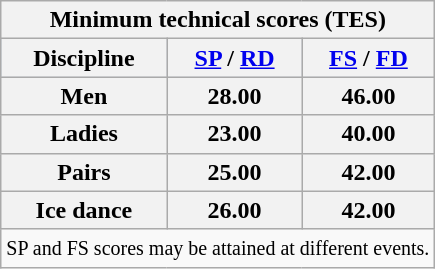<table class="wikitable">
<tr>
<th colspan=3 align=center>Minimum technical scores (TES)</th>
</tr>
<tr bgcolor=b0c4de align=center>
<th>Discipline</th>
<th><a href='#'>SP</a> / <a href='#'>RD</a></th>
<th><a href='#'>FS</a> / <a href='#'>FD</a></th>
</tr>
<tr>
<th>Men</th>
<th>28.00</th>
<th>46.00</th>
</tr>
<tr>
<th>Ladies</th>
<th>23.00</th>
<th>40.00</th>
</tr>
<tr>
<th>Pairs</th>
<th>25.00</th>
<th>42.00</th>
</tr>
<tr>
<th>Ice dance</th>
<th>26.00</th>
<th>42.00</th>
</tr>
<tr>
<td colspan=3 align=center><small> SP and FS scores may be attained at different events. </small></td>
</tr>
</table>
